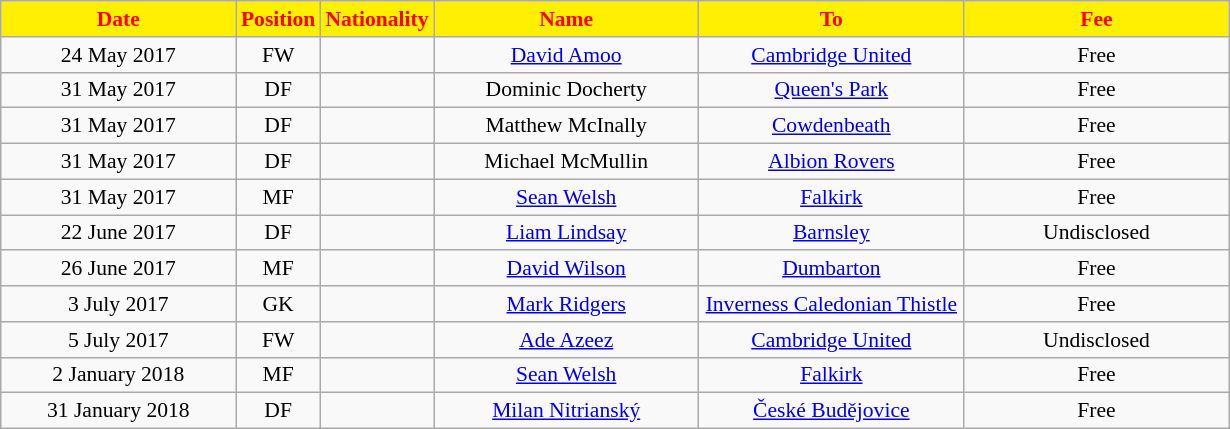<table class="wikitable"  style="text-align:center; font-size:90%; ">
<tr>
<th style="background:#FFEF00; color:red; width:150px;">Date</th>
<th style="background:#FFEF00; color:red; width:45px;">Position</th>
<th style="background:#FFEF00; color:red; width:45px;">Nationality</th>
<th style="background:#FFEF00; color:red; width:170px;">Name</th>
<th style="background:#FFEF00; color:red; width:170px;">To</th>
<th style="background:#FFEF00; color:red; width:170px;">Fee</th>
</tr>
<tr>
<td>24 May 2017</td>
<td>FW</td>
<td></td>
<td><a href='#'>David Amoo</a></td>
<td><a href='#'>Cambridge United</a></td>
<td>Free</td>
</tr>
<tr>
<td>31 May 2017</td>
<td>DF</td>
<td></td>
<td>Dominic Docherty</td>
<td><a href='#'>Queen's Park</a></td>
<td>Free</td>
</tr>
<tr>
<td>31 May 2017</td>
<td>DF</td>
<td></td>
<td>Matthew McInally</td>
<td><a href='#'>Cowdenbeath</a></td>
<td>Free</td>
</tr>
<tr>
<td>31 May 2017</td>
<td>DF</td>
<td></td>
<td>Michael McMullin</td>
<td><a href='#'>Albion Rovers</a></td>
<td>Free</td>
</tr>
<tr>
<td>31 May 2017</td>
<td>MF</td>
<td></td>
<td><a href='#'>Sean Welsh</a></td>
<td><a href='#'>Falkirk</a></td>
<td>Free</td>
</tr>
<tr>
<td>22 June 2017</td>
<td>DF</td>
<td></td>
<td><a href='#'>Liam Lindsay</a></td>
<td><a href='#'>Barnsley</a></td>
<td>Undisclosed</td>
</tr>
<tr>
<td>26 June 2017</td>
<td>MF</td>
<td></td>
<td><a href='#'>David Wilson</a></td>
<td><a href='#'>Dumbarton</a></td>
<td>Free</td>
</tr>
<tr>
<td>3 July 2017</td>
<td>GK</td>
<td></td>
<td><a href='#'>Mark Ridgers</a></td>
<td><a href='#'>Inverness Caledonian Thistle</a></td>
<td>Free</td>
</tr>
<tr>
<td>5 July 2017</td>
<td>FW</td>
<td></td>
<td><a href='#'>Ade Azeez</a></td>
<td><a href='#'>Cambridge United</a></td>
<td>Undisclosed</td>
</tr>
<tr>
<td>2 January 2018</td>
<td>MF</td>
<td></td>
<td><a href='#'>Sean Welsh</a></td>
<td><a href='#'>Falkirk</a></td>
<td>Free</td>
</tr>
<tr>
<td>31 January 2018</td>
<td>DF</td>
<td></td>
<td><a href='#'>Milan Nitrianský</a></td>
<td><a href='#'>České Budějovice</a></td>
<td>Free</td>
</tr>
</table>
